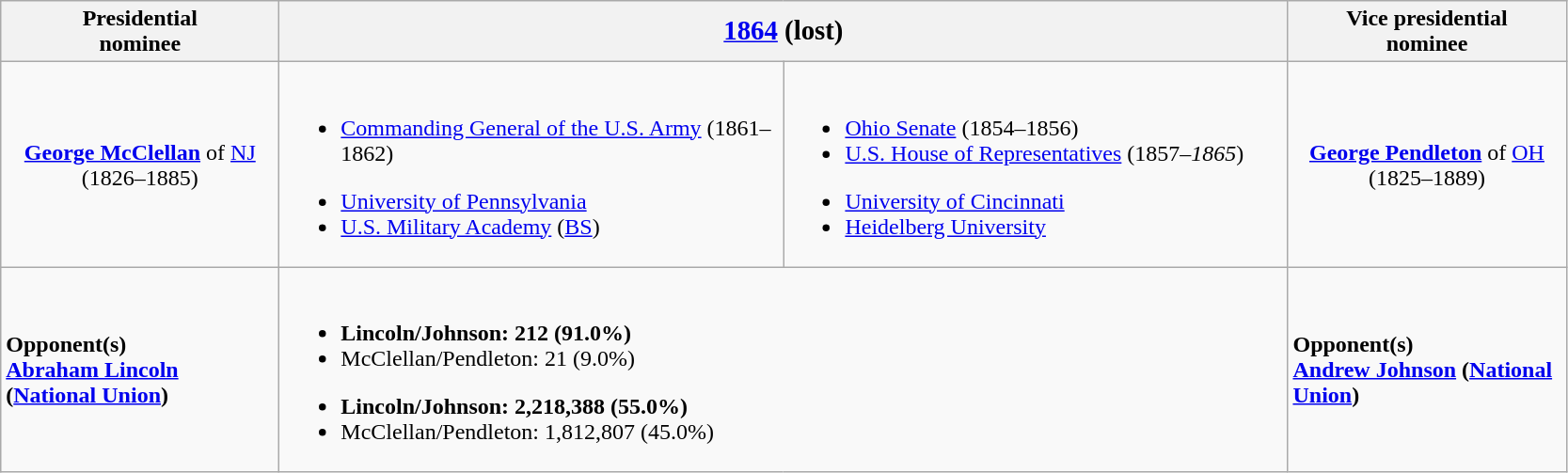<table class="wikitable">
<tr>
<th width=190>Presidential<br>nominee</th>
<th colspan=2><big><a href='#'>1864</a> (lost)</big></th>
<th width=190>Vice presidential<br>nominee</th>
</tr>
<tr>
<td style="text-align:center;"><strong><a href='#'>George McClellan</a></strong> of <a href='#'>NJ</a><br>(1826–1885)<br></td>
<td width=350><br><ul><li><a href='#'>Commanding General of the U.S. Army</a> (1861–1862)</li></ul><ul><li><a href='#'>University of Pennsylvania</a></li><li><a href='#'>U.S. Military Academy</a> (<a href='#'>BS</a>)</li></ul></td>
<td width=350><br><ul><li><a href='#'>Ohio Senate</a> (1854–1856)</li><li><a href='#'>U.S. House of Representatives</a> (1857–<em>1865</em>)</li></ul><ul><li><a href='#'>University of Cincinnati</a></li><li><a href='#'>Heidelberg University</a></li></ul></td>
<td style="text-align:center;"><strong><a href='#'>George Pendleton</a></strong> of <a href='#'>OH</a><br>(1825–1889)<br></td>
</tr>
<tr>
<td><strong>Opponent(s)</strong><br><strong><a href='#'>Abraham Lincoln</a> (<a href='#'>National Union</a>)</strong></td>
<td colspan=2><br><ul><li><strong>Lincoln/Johnson: 212 (91.0%)</strong></li><li>McClellan/Pendleton: 21 (9.0%)</li></ul><ul><li><strong>Lincoln/Johnson: 2,218,388 (55.0%)</strong></li><li>McClellan/Pendleton: 1,812,807 (45.0%)</li></ul></td>
<td><strong>Opponent(s)</strong><br><strong><a href='#'>Andrew Johnson</a> (<a href='#'>National Union</a>)</strong></td>
</tr>
</table>
